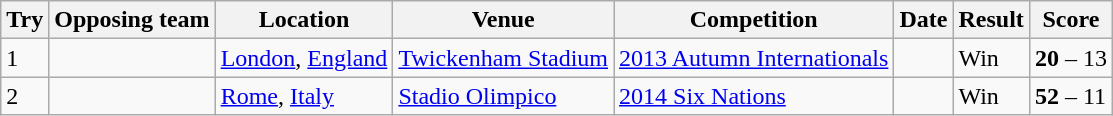<table class="wikitable" style="font-size:100%">
<tr>
<th>Try</th>
<th>Opposing team</th>
<th>Location</th>
<th>Venue</th>
<th>Competition</th>
<th>Date</th>
<th>Result</th>
<th>Score</th>
</tr>
<tr>
<td>1</td>
<td></td>
<td><a href='#'>London</a>, <a href='#'>England</a></td>
<td><a href='#'>Twickenham Stadium</a></td>
<td><a href='#'>2013 Autumn Internationals</a></td>
<td></td>
<td>Win</td>
<td><strong>20</strong> – 13</td>
</tr>
<tr>
<td>2</td>
<td></td>
<td><a href='#'>Rome</a>, <a href='#'>Italy</a></td>
<td><a href='#'>Stadio Olimpico</a></td>
<td><a href='#'>2014 Six Nations</a></td>
<td></td>
<td>Win</td>
<td><strong>52</strong> – 11</td>
</tr>
</table>
